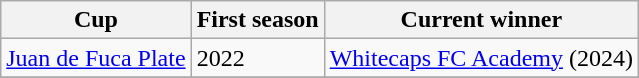<table class="wikitable">
<tr>
<th>Cup</th>
<th>First season</th>
<th>Current winner</th>
</tr>
<tr>
<td> <a href='#'>Juan de Fuca Plate</a></td>
<td>2022</td>
<td><a href='#'>Whitecaps FC Academy</a> (2024)</td>
</tr>
<tr>
</tr>
</table>
